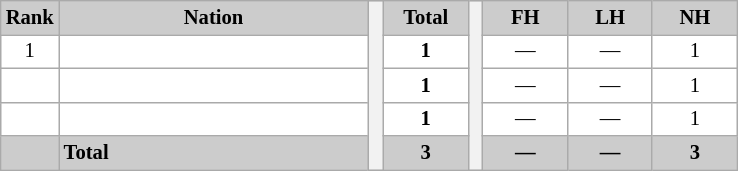<table class="wikitable plainrowheaders" style="background:#fff; font-size:86%; line-height:16px; border:grey solid 1px; border-collapse:collapse;">
<tr style="background:#ccc; text-align:center;">
<th style="background:#ccc;">Rank</th>
<th style="background:#ccc;">Nation</th>
<th rowspan="5" width="2"> </th>
<th width="50" style="background:#ccc;">Total</th>
<th rowspan="5" width="2"> </th>
<th width="50" style="background:#ccc;">FH</th>
<th width="50" style="background:#ccc;">LH</th>
<th width="50" style="background:#ccc;">NH</th>
</tr>
<tr align=center>
<td align=center>1</td>
<td align=left width=200></td>
<td><strong>1</strong></td>
<td>—</td>
<td>—</td>
<td>1</td>
</tr>
<tr align=center>
<td align=center></td>
<td align=left></td>
<td><strong>1</strong></td>
<td>—</td>
<td>—</td>
<td>1</td>
</tr>
<tr align=center>
<td align=center></td>
<td align=left></td>
<td><strong>1</strong></td>
<td>—</td>
<td>—</td>
<td>1</td>
</tr>
<tr bgcolor=#D3D3D3>
<th style="background:#ccc;"></th>
<td style="background:#ccc;" align=left><strong>Total</strong></td>
<th style="background:#ccc;">3</th>
<th style="background:#ccc;">—</th>
<th style="background:#ccc;">—</th>
<th style="background:#ccc;">3</th>
</tr>
</table>
